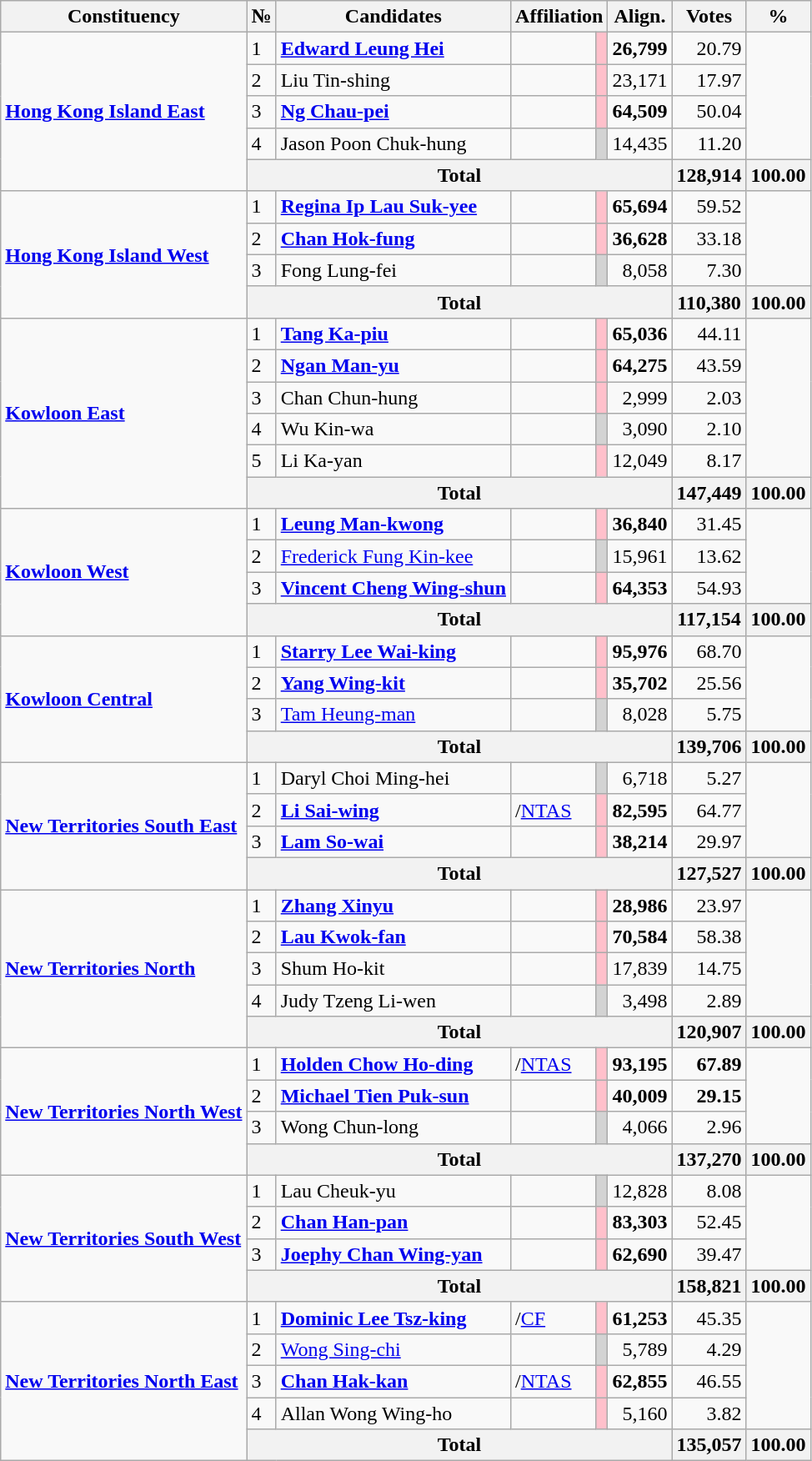<table class="wikitable">
<tr>
<th>Constituency</th>
<th>№</th>
<th>Candidates</th>
<th colspan=2>Affiliation</th>
<th>Align.</th>
<th>Votes</th>
<th>%</th>
</tr>
<tr>
<td rowspan="5"><strong><a href='#'>Hong Kong Island East</a></strong></td>
<td>1</td>
<td><strong><a href='#'>Edward Leung Hei</a></strong></td>
<td></td>
<td style="background-color:pink" align=center></td>
<td align=right><strong>26,799</strong></td>
<td align=right>20.79</td>
</tr>
<tr>
<td>2</td>
<td>Liu Tin-shing</td>
<td></td>
<td style="background-color:pink" align=center></td>
<td align=right>23,171</td>
<td align=right>17.97</td>
</tr>
<tr>
<td>3</td>
<td><strong><a href='#'>Ng Chau-pei</a></strong></td>
<td></td>
<td style="background-color:pink" align=center></td>
<td align=right><strong>64,509</strong></td>
<td align=right>50.04</td>
</tr>
<tr>
<td>4</td>
<td>Jason Poon Chuk-hung</td>
<td></td>
<td style="background-color:lightgrey" align=center></td>
<td align=right>14,435</td>
<td align=right>11.20</td>
</tr>
<tr>
<th colspan="5">Total</th>
<th align=right>128,914</th>
<th align=right>100.00</th>
</tr>
<tr>
<td rowspan="4"><strong><a href='#'>Hong Kong Island West</a></strong></td>
<td>1</td>
<td><strong><a href='#'>Regina Ip Lau Suk-yee</a></strong></td>
<td></td>
<td style="background-color:pink" align=center></td>
<td align="right"><strong>65,694</strong></td>
<td align="right">59.52</td>
</tr>
<tr>
<td>2</td>
<td><strong><a href='#'>Chan Hok-fung</a></strong></td>
<td></td>
<td style="background-color:pink" align=center></td>
<td align="right"><strong>36,628</strong></td>
<td align="right">33.18</td>
</tr>
<tr>
<td>3</td>
<td>Fong Lung-fei</td>
<td></td>
<td style="background-color:lightgrey" align=center></td>
<td align="right">8,058</td>
<td align="right">7.30</td>
</tr>
<tr>
<th colspan="5">Total</th>
<th align=right>110,380</th>
<th align=right>100.00</th>
</tr>
<tr>
<td rowspan="6"><strong><a href='#'>Kowloon East</a></strong></td>
<td>1</td>
<td><strong><a href='#'>Tang Ka-piu</a></strong></td>
<td></td>
<td style="background-color:pink" align=center></td>
<td align="right"><strong>65,036</strong></td>
<td align="right">44.11</td>
</tr>
<tr>
<td>2</td>
<td><strong><a href='#'>Ngan Man-yu</a></strong></td>
<td></td>
<td style="background-color:pink" align=center></td>
<td align="right"><strong>64,275</strong></td>
<td align="right">43.59</td>
</tr>
<tr>
<td>3</td>
<td>Chan Chun-hung</td>
<td></td>
<td style="background-color:pink" align=center></td>
<td align="right">2,999</td>
<td align="right">2.03</td>
</tr>
<tr>
<td>4</td>
<td>Wu Kin-wa</td>
<td></td>
<td style="background-color:lightgrey" align=center></td>
<td align="right">3,090</td>
<td align="right">2.10</td>
</tr>
<tr>
<td>5</td>
<td>Li Ka-yan</td>
<td></td>
<td style="background-color:pink" align=center></td>
<td align="right">12,049</td>
<td align="right">8.17</td>
</tr>
<tr>
<th colspan="5">Total</th>
<th align=right>147,449</th>
<th align=right>100.00</th>
</tr>
<tr>
<td rowspan="4"><strong><a href='#'>Kowloon West</a></strong></td>
<td>1</td>
<td><strong><a href='#'>Leung Man-kwong</a></strong></td>
<td></td>
<td style="background-color:pink" align=center></td>
<td align="right"><strong>36,840</strong></td>
<td align="right">31.45</td>
</tr>
<tr>
<td>2</td>
<td><a href='#'>Frederick Fung Kin-kee</a></td>
<td></td>
<td style="background-color:lightgrey" align=center></td>
<td align="right">15,961</td>
<td align="right">13.62</td>
</tr>
<tr>
<td>3</td>
<td><strong><a href='#'>Vincent Cheng Wing-shun</a></strong></td>
<td></td>
<td style="background-color:pink" align=center></td>
<td align="right"><strong>64,353</strong></td>
<td align="right">54.93</td>
</tr>
<tr>
<th colspan="5">Total</th>
<th align=right>117,154</th>
<th align=right>100.00</th>
</tr>
<tr>
<td rowspan="4"><strong><a href='#'>Kowloon Central</a></strong></td>
<td>1</td>
<td><strong><a href='#'>Starry Lee Wai-king</a></strong></td>
<td></td>
<td style="background-color:pink" align=center></td>
<td align="right"><strong>95,976</strong></td>
<td align="right">68.70</td>
</tr>
<tr>
<td>2</td>
<td><strong><a href='#'>Yang Wing-kit</a></strong></td>
<td></td>
<td style="background-color:pink" align=center></td>
<td align="right"><strong>35,702</strong></td>
<td align="right">25.56</td>
</tr>
<tr>
<td>3</td>
<td><a href='#'>Tam Heung-man</a></td>
<td></td>
<td style="background-color:lightgrey" align=center></td>
<td align="right">8,028</td>
<td align="right">5.75</td>
</tr>
<tr>
<th colspan="5">Total</th>
<th align=right>139,706</th>
<th align=right>100.00</th>
</tr>
<tr>
<td rowspan="4"><strong><a href='#'>New Territories South East</a></strong></td>
<td>1</td>
<td>Daryl Choi Ming-hei</td>
<td></td>
<td style="background-color:lightgrey" align=center></td>
<td align="right">6,718</td>
<td align="right">5.27</td>
</tr>
<tr>
<td>2</td>
<td><strong><a href='#'>Li Sai-wing</a></strong></td>
<td>/<a href='#'>NTAS</a></td>
<td style="background-color:pink" align=center></td>
<td align="right"><strong>82,595</strong></td>
<td align="right">64.77</td>
</tr>
<tr>
<td>3</td>
<td><strong><a href='#'>Lam So-wai</a></strong></td>
<td></td>
<td style="background-color:pink" align=center></td>
<td align="right"><strong>38,214</strong></td>
<td align="right">29.97</td>
</tr>
<tr>
<th colspan="5">Total</th>
<th align=right>127,527</th>
<th align=right>100.00</th>
</tr>
<tr>
<td rowspan="5"><strong><a href='#'>New Territories North</a></strong></td>
<td>1</td>
<td><strong><a href='#'>Zhang Xinyu</a></strong></td>
<td></td>
<td style="background-color:pink" align=center></td>
<td align="right"><strong>28,986</strong></td>
<td align="right">23.97</td>
</tr>
<tr>
<td>2</td>
<td><strong><a href='#'>Lau Kwok-fan</a></strong></td>
<td></td>
<td style="background-color:pink" align=center></td>
<td align="right"><strong>70,584</strong></td>
<td align="right">58.38</td>
</tr>
<tr>
<td>3</td>
<td>Shum Ho-kit</td>
<td></td>
<td style="background-color:pink" align=center></td>
<td align="right">17,839</td>
<td align="right">14.75</td>
</tr>
<tr>
<td>4</td>
<td>Judy Tzeng Li-wen</td>
<td></td>
<td style="background-color:lightgrey" align=center></td>
<td align="right">3,498</td>
<td align="right">2.89</td>
</tr>
<tr>
<th colspan="5">Total</th>
<th align=right>120,907</th>
<th align=right>100.00</th>
</tr>
<tr>
<td rowspan="4"><strong><a href='#'>New Territories North West</a></strong></td>
<td>1</td>
<td><strong><a href='#'>Holden Chow Ho-ding</a></strong></td>
<td>/<a href='#'>NTAS</a></td>
<td style="background-color:pink" align=center></td>
<td align="right"><strong>93,195</strong></td>
<td align="right"><strong>67.89</strong></td>
</tr>
<tr>
<td>2</td>
<td><strong><a href='#'>Michael Tien Puk-sun</a></strong></td>
<td></td>
<td style="background-color:pink" align=center></td>
<td align="right"><strong>40,009</strong></td>
<td align="right"><strong>29.15</strong></td>
</tr>
<tr>
<td>3</td>
<td>Wong Chun-long</td>
<td></td>
<td style="background-color:lightgrey" align=center></td>
<td align="right">4,066</td>
<td align="right">2.96</td>
</tr>
<tr>
<th colspan="5">Total</th>
<th align=right>137,270</th>
<th align=right>100.00</th>
</tr>
<tr>
<td rowspan="4"><strong><a href='#'>New Territories South West</a></strong></td>
<td>1</td>
<td>Lau Cheuk-yu</td>
<td></td>
<td style="background-color:lightgrey" align=center></td>
<td align="right">12,828</td>
<td align="right">8.08</td>
</tr>
<tr>
<td>2</td>
<td><strong><a href='#'>Chan Han-pan</a></strong></td>
<td></td>
<td style="background-color:pink" align=center></td>
<td align="right"><strong>83,303</strong></td>
<td align="right">52.45</td>
</tr>
<tr>
<td>3</td>
<td><strong><a href='#'>Joephy Chan Wing-yan</a></strong></td>
<td></td>
<td style="background-color:pink" align=center></td>
<td align="right"><strong>62,690</strong></td>
<td align="right">39.47</td>
</tr>
<tr>
<th colspan="5">Total</th>
<th align=right>158,821</th>
<th align=right>100.00</th>
</tr>
<tr>
<td rowspan="5"><strong><a href='#'>New Territories North East</a></strong></td>
<td>1</td>
<td><strong><a href='#'>Dominic Lee Tsz-king</a></strong></td>
<td>/<a href='#'>CF</a></td>
<td style="background-color:pink" align=center></td>
<td align="right"><strong>61,253</strong></td>
<td align="right">45.35</td>
</tr>
<tr>
<td>2</td>
<td><a href='#'>Wong Sing-chi</a></td>
<td></td>
<td style="background-color:lightgrey" align=center></td>
<td align="right">5,789</td>
<td align="right">4.29</td>
</tr>
<tr>
<td>3</td>
<td><strong><a href='#'>Chan Hak-kan</a></strong></td>
<td>/<a href='#'>NTAS</a></td>
<td style="background-color:pink" align=center></td>
<td align="right"><strong>62,855</strong></td>
<td align="right">46.55</td>
</tr>
<tr>
<td>4</td>
<td>Allan Wong Wing-ho</td>
<td></td>
<td style="background-color:pink" align=center></td>
<td align="right">5,160</td>
<td align="right">3.82</td>
</tr>
<tr>
<th colspan="5">Total</th>
<th align=right>135,057</th>
<th align=right>100.00</th>
</tr>
</table>
